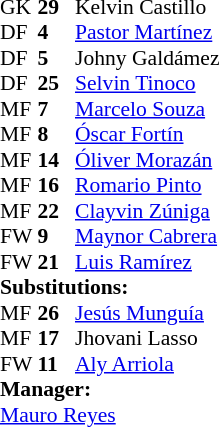<table style = "font-size: 90%" cellspacing = "0" cellpadding = "0">
<tr>
<td colspan = 4></td>
</tr>
<tr>
<th style="width:25px;"></th>
<th style="width:25px;"></th>
</tr>
<tr>
<td>GK</td>
<td><strong>29</strong></td>
<td> Kelvin Castillo</td>
</tr>
<tr>
<td>DF</td>
<td><strong>4</strong></td>
<td> <a href='#'>Pastor Martínez</a></td>
</tr>
<tr>
<td>DF</td>
<td><strong>5</strong></td>
<td> Johny Galdámez</td>
</tr>
<tr>
<td>DF</td>
<td><strong>25</strong></td>
<td> <a href='#'>Selvin Tinoco</a></td>
</tr>
<tr>
<td>MF</td>
<td><strong>7</strong></td>
<td> <a href='#'>Marcelo Souza</a></td>
<td></td>
<td></td>
</tr>
<tr>
<td>MF</td>
<td><strong>8</strong></td>
<td> <a href='#'>Óscar Fortín</a></td>
</tr>
<tr>
<td>MF</td>
<td><strong>14</strong></td>
<td> <a href='#'>Óliver Morazán</a></td>
</tr>
<tr>
<td>MF</td>
<td><strong>16</strong></td>
<td> <a href='#'>Romario Pinto</a></td>
<td></td>
<td></td>
<td></td>
<td></td>
</tr>
<tr>
<td>MF</td>
<td><strong>22</strong></td>
<td> <a href='#'>Clayvin Zúniga</a></td>
</tr>
<tr>
<td>FW</td>
<td><strong>9</strong></td>
<td> <a href='#'>Maynor Cabrera</a></td>
<td></td>
<td></td>
</tr>
<tr>
<td>FW</td>
<td><strong>21</strong></td>
<td> <a href='#'>Luis Ramírez</a></td>
</tr>
<tr>
<td colspan = 3><strong>Substitutions:</strong></td>
</tr>
<tr>
<td>MF</td>
<td><strong>26</strong></td>
<td> <a href='#'>Jesús Munguía</a></td>
<td></td>
<td></td>
</tr>
<tr>
<td>MF</td>
<td><strong>17</strong></td>
<td> Jhovani Lasso</td>
<td></td>
<td></td>
</tr>
<tr>
<td>FW</td>
<td><strong>11</strong></td>
<td> <a href='#'>Aly Arriola</a></td>
<td></td>
<td></td>
</tr>
<tr>
<td colspan = 3><strong>Manager:</strong></td>
</tr>
<tr>
<td colspan = 3> <a href='#'>Mauro Reyes</a></td>
</tr>
</table>
